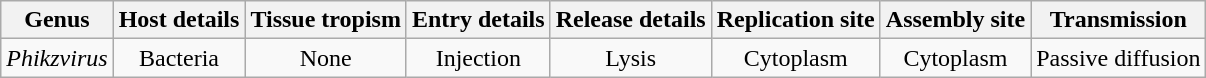<table class="wikitable sortable" style="text-align:center">
<tr>
<th>Genus</th>
<th>Host details</th>
<th>Tissue tropism</th>
<th>Entry details</th>
<th>Release details</th>
<th>Replication site</th>
<th>Assembly site</th>
<th>Transmission</th>
</tr>
<tr>
<td><em>Phikzvirus</em></td>
<td>Bacteria</td>
<td>None</td>
<td>Injection</td>
<td>Lysis</td>
<td>Cytoplasm</td>
<td>Cytoplasm</td>
<td>Passive diffusion</td>
</tr>
</table>
